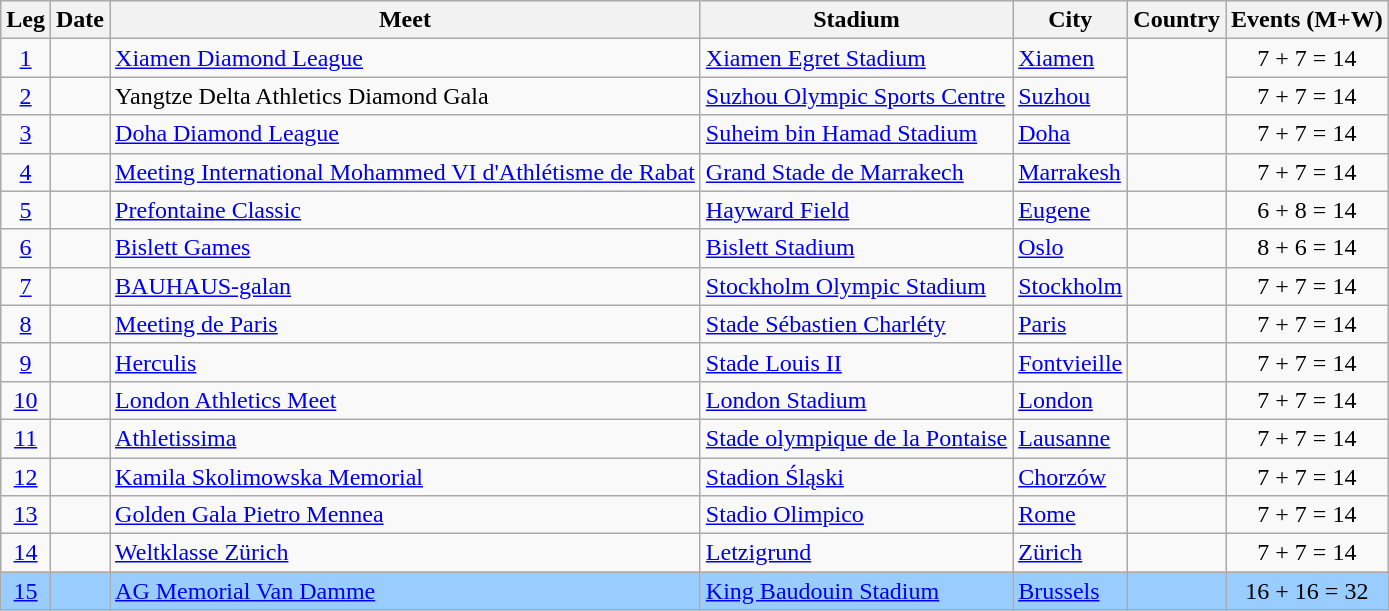<table class="wikitable sortable">
<tr>
<th>Leg</th>
<th>Date</th>
<th>Meet</th>
<th>Stadium</th>
<th>City</th>
<th>Country</th>
<th>Events (M+W)</th>
</tr>
<tr>
<td align=center><a href='#'>1</a></td>
<td></td>
<td><a href='#'>Xiamen Diamond League</a></td>
<td><a href='#'>Xiamen Egret Stadium</a></td>
<td><a href='#'>Xiamen</a></td>
<td rowspan=2></td>
<td align=center>7 + 7 = 14</td>
</tr>
<tr>
<td align=center><a href='#'>2</a></td>
<td></td>
<td>Yangtze Delta Athletics Diamond Gala<br></td>
<td><a href='#'>Suzhou Olympic Sports Centre</a></td>
<td><a href='#'>Suzhou</a></td>
<td align=center>7 + 7 = 14</td>
</tr>
<tr>
<td align=center><a href='#'>3</a></td>
<td></td>
<td><a href='#'>Doha Diamond League</a></td>
<td><a href='#'>Suheim bin Hamad Stadium</a></td>
<td><a href='#'>Doha</a></td>
<td></td>
<td align=center>7 + 7 = 14</td>
</tr>
<tr>
<td align=center><a href='#'>4</a></td>
<td></td>
<td><a href='#'>Meeting International Mohammed VI d'Athlétisme de Rabat</a></td>
<td><a href='#'>Grand Stade de Marrakech</a></td>
<td><a href='#'>Marrakesh</a></td>
<td></td>
<td align=center>7 + 7 = 14</td>
</tr>
<tr>
<td align=center><a href='#'>5</a></td>
<td></td>
<td><a href='#'>Prefontaine Classic</a></td>
<td><a href='#'>Hayward Field</a></td>
<td><a href='#'>Eugene</a></td>
<td></td>
<td align=center>6 + 8 = 14</td>
</tr>
<tr>
<td align=center><a href='#'>6</a></td>
<td></td>
<td><a href='#'>Bislett Games</a></td>
<td><a href='#'>Bislett Stadium</a></td>
<td><a href='#'>Oslo</a></td>
<td></td>
<td align=center>8 + 6 = 14</td>
</tr>
<tr>
<td align=center><a href='#'>7</a></td>
<td></td>
<td><a href='#'>BAUHAUS-galan</a></td>
<td><a href='#'>Stockholm Olympic Stadium</a></td>
<td><a href='#'>Stockholm</a></td>
<td></td>
<td align=center>7 + 7 = 14</td>
</tr>
<tr>
<td align=center><a href='#'>8</a></td>
<td></td>
<td><a href='#'>Meeting de Paris</a></td>
<td><a href='#'>Stade Sébastien Charléty</a></td>
<td><a href='#'>Paris</a></td>
<td></td>
<td align=center>7 + 7 = 14</td>
</tr>
<tr>
<td align=center><a href='#'>9</a></td>
<td></td>
<td><a href='#'>Herculis</a></td>
<td><a href='#'>Stade Louis II</a></td>
<td><a href='#'>Fontvieille</a></td>
<td></td>
<td align=center>7 + 7 = 14</td>
</tr>
<tr>
<td align=center><a href='#'>10</a></td>
<td></td>
<td><a href='#'>London Athletics Meet</a></td>
<td><a href='#'>London Stadium</a></td>
<td><a href='#'>London</a></td>
<td></td>
<td align=center>7 + 7 = 14</td>
</tr>
<tr>
<td align=center><a href='#'>11</a></td>
<td></td>
<td><a href='#'>Athletissima</a></td>
<td><a href='#'>Stade olympique de la Pontaise</a></td>
<td><a href='#'>Lausanne</a></td>
<td></td>
<td align=center>7 + 7 = 14</td>
</tr>
<tr>
<td align=center><a href='#'>12</a></td>
<td></td>
<td><a href='#'>Kamila Skolimowska Memorial</a></td>
<td><a href='#'>Stadion Śląski</a></td>
<td><a href='#'>Chorzów</a></td>
<td></td>
<td align=center>7 + 7 = 14</td>
</tr>
<tr>
<td align=center><a href='#'>13</a></td>
<td></td>
<td><a href='#'>Golden Gala Pietro Mennea</a></td>
<td><a href='#'>Stadio Olimpico</a></td>
<td><a href='#'>Rome</a></td>
<td></td>
<td align=center>7 + 7 = 14</td>
</tr>
<tr>
<td align=center><a href='#'>14</a></td>
<td></td>
<td><a href='#'>Weltklasse Zürich</a></td>
<td><a href='#'>Letzigrund</a></td>
<td><a href='#'>Zürich</a></td>
<td></td>
<td align=center>7 + 7 = 14</td>
</tr>
<tr bgcolor=#9acdff>
<td align=center><a href='#'>15</a></td>
<td></td>
<td><a href='#'>AG Memorial Van Damme</a></td>
<td><a href='#'>King Baudouin Stadium</a></td>
<td><a href='#'>Brussels</a></td>
<td></td>
<td align=center>16 + 16 = 32</td>
</tr>
</table>
